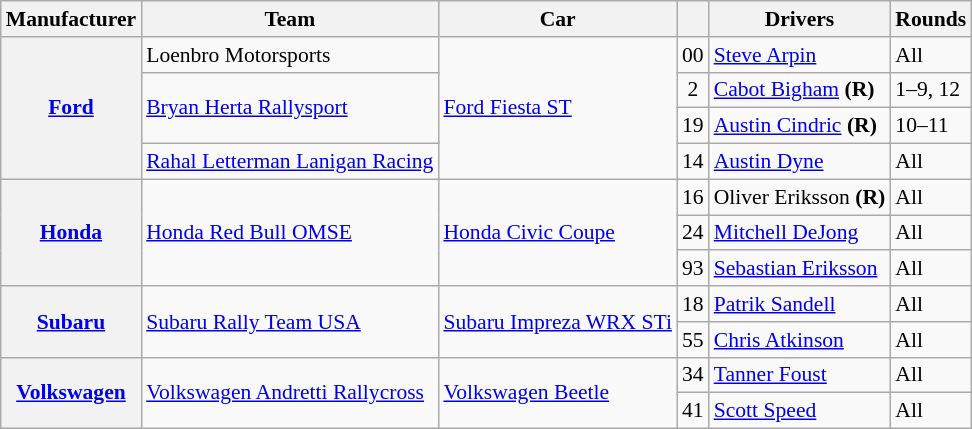<table class="wikitable" style="font-size: 90%">
<tr>
<th>Manufacturer</th>
<th>Team</th>
<th>Car</th>
<th></th>
<th>Drivers</th>
<th>Rounds</th>
</tr>
<tr>
<th rowspan=4> <a href='#'>Ford</a></th>
<td rowspan=1> Loenbro Motorsports</td>
<td rowspan=4><a href='#'>Ford Fiesta ST</a></td>
<td align=center>00</td>
<td> <a href='#'>Steve Arpin</a></td>
<td>All</td>
</tr>
<tr>
<td rowspan=2> <a href='#'>Bryan Herta Rallysport</a></td>
<td align=center>2</td>
<td> <a href='#'>Cabot Bigham</a> <strong>(R)</strong></td>
<td>1–9, 12</td>
</tr>
<tr>
<td align=center>19</td>
<td> <a href='#'>Austin Cindric</a> <strong>(R)</strong></td>
<td>10–11</td>
</tr>
<tr>
<td> <a href='#'>Rahal Letterman Lanigan Racing</a></td>
<td align=center>14</td>
<td> <a href='#'>Austin Dyne</a></td>
<td>All</td>
</tr>
<tr>
<th rowspan=3> <a href='#'>Honda</a></th>
<td rowspan=3> <a href='#'>Honda Red Bull OMSE</a></td>
<td rowspan=3><a href='#'>Honda Civic Coupe</a></td>
<td align=center>16</td>
<td> Oliver Eriksson <strong>(R)</strong></td>
<td>All</td>
</tr>
<tr>
<td align=center>24</td>
<td> <a href='#'>Mitchell DeJong</a></td>
<td>All</td>
</tr>
<tr>
<td align=center>93</td>
<td> <a href='#'>Sebastian Eriksson</a></td>
<td>All</td>
</tr>
<tr>
<th rowspan=2> <a href='#'>Subaru</a></th>
<td rowspan=2> <a href='#'>Subaru Rally Team USA</a></td>
<td rowspan=2><a href='#'>Subaru Impreza WRX STi</a></td>
<td align=center>18</td>
<td> <a href='#'>Patrik Sandell</a></td>
<td>All</td>
</tr>
<tr>
<td align=center>55</td>
<td> <a href='#'>Chris Atkinson</a></td>
<td>All</td>
</tr>
<tr>
<th rowspan=2> <a href='#'>Volkswagen</a></th>
<td rowspan=2> <a href='#'>Volkswagen Andretti Rallycross</a></td>
<td rowspan=2><a href='#'>Volkswagen Beetle</a></td>
<td align=center>34</td>
<td> <a href='#'>Tanner Foust</a></td>
<td>All</td>
</tr>
<tr>
<td align=center>41</td>
<td> <a href='#'>Scott Speed</a></td>
<td>All</td>
</tr>
</table>
